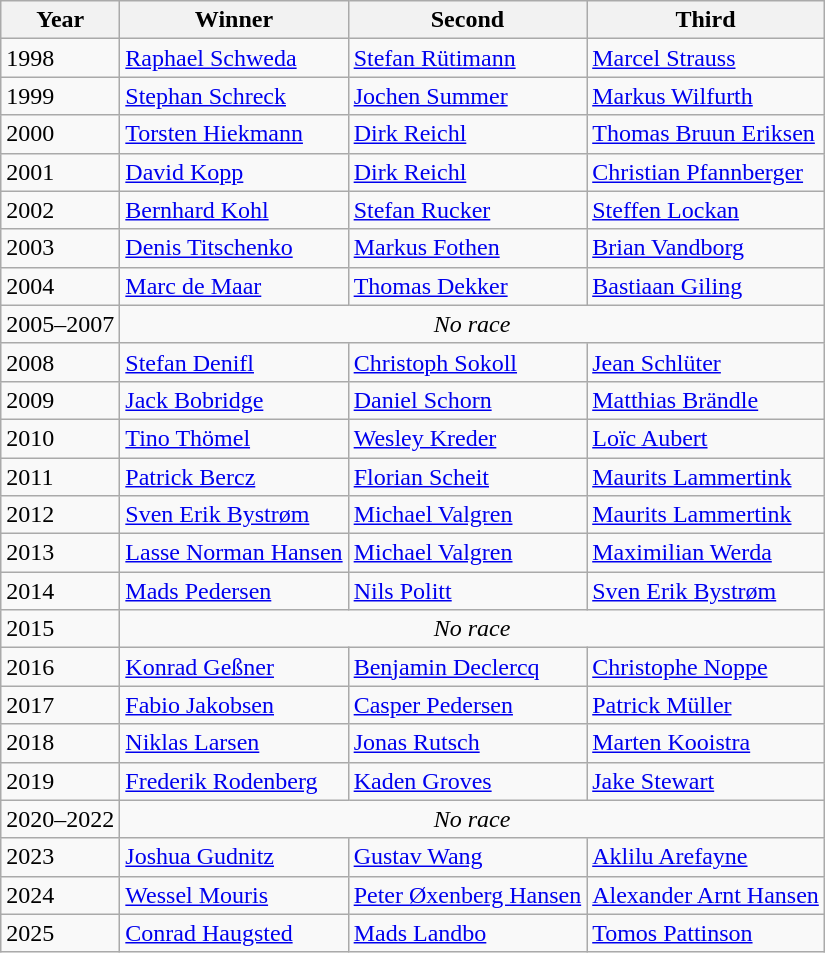<table class="wikitable">
<tr>
<th>Year</th>
<th>Winner</th>
<th>Second</th>
<th>Third</th>
</tr>
<tr>
<td>1998</td>
<td> <a href='#'>Raphael Schweda</a></td>
<td> <a href='#'>Stefan Rütimann</a></td>
<td> <a href='#'>Marcel Strauss</a></td>
</tr>
<tr>
<td>1999</td>
<td> <a href='#'>Stephan Schreck</a></td>
<td> <a href='#'>Jochen Summer</a></td>
<td> <a href='#'>Markus Wilfurth</a></td>
</tr>
<tr>
<td>2000</td>
<td> <a href='#'>Torsten Hiekmann</a></td>
<td> <a href='#'>Dirk Reichl</a></td>
<td> <a href='#'>Thomas Bruun Eriksen</a></td>
</tr>
<tr>
<td>2001</td>
<td> <a href='#'>David Kopp</a></td>
<td> <a href='#'>Dirk Reichl</a></td>
<td> <a href='#'>Christian Pfannberger</a></td>
</tr>
<tr>
<td>2002</td>
<td> <a href='#'>Bernhard Kohl</a></td>
<td> <a href='#'>Stefan Rucker</a></td>
<td> <a href='#'>Steffen Lockan</a></td>
</tr>
<tr>
<td>2003</td>
<td> <a href='#'>Denis Titschenko</a></td>
<td> <a href='#'>Markus Fothen</a></td>
<td> <a href='#'>Brian Vandborg</a></td>
</tr>
<tr>
<td>2004</td>
<td> <a href='#'>Marc de Maar</a></td>
<td> <a href='#'>Thomas Dekker</a></td>
<td> <a href='#'>Bastiaan Giling</a></td>
</tr>
<tr>
<td>2005–2007</td>
<td colspan=3; align=center><em>No race</em></td>
</tr>
<tr>
<td>2008</td>
<td> <a href='#'>Stefan Denifl</a></td>
<td> <a href='#'>Christoph Sokoll</a></td>
<td> <a href='#'>Jean Schlüter</a></td>
</tr>
<tr>
<td>2009</td>
<td> <a href='#'>Jack Bobridge</a></td>
<td> <a href='#'>Daniel Schorn</a></td>
<td> <a href='#'>Matthias Brändle</a></td>
</tr>
<tr>
<td>2010</td>
<td> <a href='#'>Tino Thömel</a></td>
<td> <a href='#'>Wesley Kreder</a></td>
<td> <a href='#'>Loïc Aubert</a></td>
</tr>
<tr>
<td>2011</td>
<td> <a href='#'>Patrick Bercz</a></td>
<td> <a href='#'>Florian Scheit</a></td>
<td> <a href='#'>Maurits Lammertink</a></td>
</tr>
<tr>
<td>2012</td>
<td> <a href='#'>Sven Erik Bystrøm</a></td>
<td> <a href='#'>Michael Valgren</a></td>
<td> <a href='#'>Maurits Lammertink</a></td>
</tr>
<tr>
<td>2013</td>
<td> <a href='#'>Lasse Norman Hansen</a></td>
<td> <a href='#'>Michael Valgren</a></td>
<td> <a href='#'>Maximilian Werda</a></td>
</tr>
<tr>
<td>2014</td>
<td> <a href='#'>Mads Pedersen</a></td>
<td> <a href='#'>Nils Politt</a></td>
<td> <a href='#'>Sven Erik Bystrøm</a></td>
</tr>
<tr>
<td>2015</td>
<td colspan=3; align=center><em>No race</em></td>
</tr>
<tr>
<td>2016</td>
<td> <a href='#'>Konrad Geßner</a></td>
<td> <a href='#'>Benjamin Declercq</a></td>
<td> <a href='#'>Christophe Noppe</a></td>
</tr>
<tr>
<td>2017</td>
<td> <a href='#'>Fabio Jakobsen</a></td>
<td> <a href='#'>Casper Pedersen</a></td>
<td> <a href='#'>Patrick Müller</a></td>
</tr>
<tr>
<td>2018</td>
<td> <a href='#'>Niklas Larsen</a></td>
<td> <a href='#'>Jonas Rutsch</a></td>
<td> <a href='#'>Marten Kooistra</a></td>
</tr>
<tr>
<td>2019</td>
<td> <a href='#'>Frederik Rodenberg</a></td>
<td> <a href='#'>Kaden Groves</a></td>
<td> <a href='#'>Jake Stewart</a></td>
</tr>
<tr>
<td>2020–2022</td>
<td align=center colspan=3><em>No race</em></td>
</tr>
<tr>
<td>2023</td>
<td> <a href='#'>Joshua Gudnitz</a></td>
<td> <a href='#'>Gustav Wang</a></td>
<td> <a href='#'>Aklilu Arefayne</a></td>
</tr>
<tr>
<td>2024</td>
<td> <a href='#'>Wessel Mouris</a></td>
<td> <a href='#'>Peter Øxenberg Hansen</a></td>
<td> <a href='#'>Alexander Arnt Hansen</a></td>
</tr>
<tr>
<td>2025</td>
<td> <a href='#'>Conrad Haugsted</a></td>
<td> <a href='#'>Mads Landbo</a></td>
<td> <a href='#'>Tomos Pattinson</a></td>
</tr>
</table>
